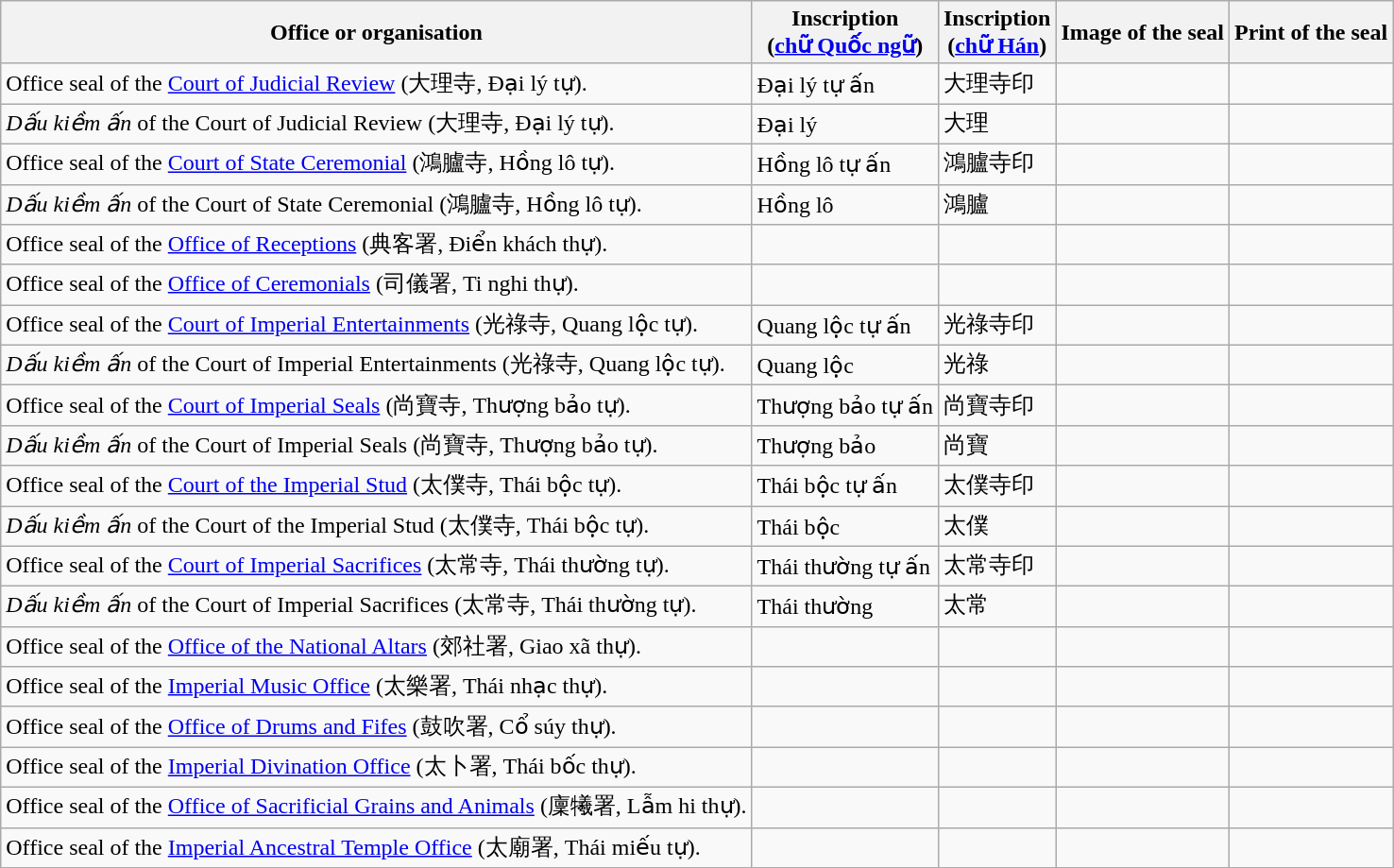<table class="wikitable">
<tr>
<th>Office or organisation</th>
<th>Inscription<br>(<a href='#'>chữ Quốc ngữ</a>)</th>
<th>Inscription<br>(<a href='#'>chữ Hán</a>)</th>
<th>Image of the seal</th>
<th>Print of the seal</th>
</tr>
<tr>
<td>Office seal of the <a href='#'>Court of Judicial Review</a> (大理寺, Đại lý tự).</td>
<td>Đại lý tự ấn</td>
<td>大理寺印</td>
<td></td>
<td></td>
</tr>
<tr>
<td><em>Dấu kiềm ấn</em> of the Court of Judicial Review (大理寺, Đại lý tự).</td>
<td>Đại lý</td>
<td>大理</td>
<td></td>
<td></td>
</tr>
<tr>
<td>Office seal of the <a href='#'>Court of State Ceremonial</a> (鴻臚寺, Hồng lô tự).</td>
<td>Hồng lô tự ấn</td>
<td>鴻臚寺印</td>
<td></td>
<td></td>
</tr>
<tr>
<td><em>Dấu kiềm ấn</em> of the Court of State Ceremonial (鴻臚寺, Hồng lô tự).</td>
<td>Hồng lô</td>
<td>鴻臚</td>
<td></td>
<td></td>
</tr>
<tr>
<td>Office seal of the <a href='#'>Office of Receptions</a> (典客署, Điển khách thự).</td>
<td></td>
<td></td>
<td></td>
<td></td>
</tr>
<tr>
<td>Office seal of the <a href='#'>Office of Ceremonials</a> (司儀署, Ti nghi thự).</td>
<td></td>
<td></td>
<td></td>
<td></td>
</tr>
<tr>
<td>Office seal of the <a href='#'>Court of Imperial Entertainments</a> (光祿寺, Quang lộc tự).</td>
<td>Quang lộc tự ấn</td>
<td>光祿寺印</td>
<td></td>
<td></td>
</tr>
<tr>
<td><em>Dấu kiềm ấn</em> of the Court of Imperial Entertainments (光祿寺, Quang lộc tự).</td>
<td>Quang lộc</td>
<td>光祿</td>
<td></td>
<td></td>
</tr>
<tr>
<td>Office seal of the <a href='#'>Court of Imperial Seals</a> (尚寶寺, Thượng bảo tự).</td>
<td>Thượng bảo tự ấn</td>
<td>尚寶寺印</td>
<td></td>
<td></td>
</tr>
<tr>
<td><em>Dấu kiềm ấn</em> of the Court of Imperial Seals (尚寶寺, Thượng bảo tự).</td>
<td>Thượng bảo</td>
<td>尚寶</td>
<td></td>
<td></td>
</tr>
<tr>
<td>Office seal of the <a href='#'>Court of the Imperial Stud</a> (太僕寺, Thái bộc tự).</td>
<td>Thái bộc tự ấn</td>
<td>太僕寺印</td>
<td></td>
<td></td>
</tr>
<tr>
<td><em>Dấu kiềm ấn</em> of the Court of the Imperial Stud (太僕寺, Thái bộc tự).</td>
<td>Thái bộc</td>
<td>太僕</td>
<td></td>
<td></td>
</tr>
<tr>
<td>Office seal of the <a href='#'>Court of Imperial Sacrifices</a> (太常寺, Thái thường tự).</td>
<td>Thái thường tự ấn</td>
<td>太常寺印</td>
<td></td>
<td></td>
</tr>
<tr>
<td><em>Dấu kiềm ấn</em> of the Court of Imperial Sacrifices (太常寺, Thái thường tự).</td>
<td>Thái thường</td>
<td>太常</td>
<td></td>
<td></td>
</tr>
<tr>
<td>Office seal of the <a href='#'>Office of the National Altars</a> (郊社署, Giao xã thự).</td>
<td></td>
<td></td>
<td></td>
<td></td>
</tr>
<tr>
<td>Office seal of the <a href='#'>Imperial Music Office</a> (太樂署, Thái nhạc thự).</td>
<td></td>
<td></td>
<td></td>
<td></td>
</tr>
<tr>
<td>Office seal of the <a href='#'>Office of Drums and Fifes</a> (鼓吹署, Cổ súy thự).</td>
<td></td>
<td></td>
<td></td>
<td></td>
</tr>
<tr>
<td>Office seal of the <a href='#'>Imperial Divination Office</a> (太卜署, Thái bốc thự).</td>
<td></td>
<td></td>
<td></td>
<td></td>
</tr>
<tr>
<td>Office seal of the <a href='#'>Office of Sacrificial Grains and Animals</a> (廩犧署, Lẫm hi thự).</td>
<td></td>
<td></td>
<td></td>
<td></td>
</tr>
<tr>
<td>Office seal of the <a href='#'>Imperial Ancestral Temple Office</a> (太廟署, Thái miếu tự).</td>
<td></td>
<td></td>
<td></td>
<td></td>
</tr>
</table>
